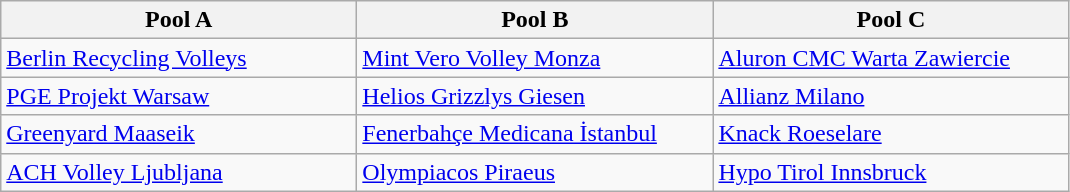<table class="wikitable" style="text-align:left">
<tr>
<th width=230>Pool A</th>
<th width=230>Pool B</th>
<th width=230>Pool C</th>
</tr>
<tr>
<td> <a href='#'>Berlin Recycling Volleys</a></td>
<td> <a href='#'>Mint Vero Volley Monza</a></td>
<td> <a href='#'>Aluron CMC Warta Zawiercie</a></td>
</tr>
<tr>
<td> <a href='#'>PGE Projekt Warsaw</a></td>
<td> <a href='#'>Helios Grizzlys Giesen</a></td>
<td> <a href='#'>Allianz Milano</a></td>
</tr>
<tr>
<td> <a href='#'>Greenyard Maaseik</a></td>
<td> <a href='#'>Fenerbahçe Medicana İstanbul</a></td>
<td> <a href='#'>Knack Roeselare</a></td>
</tr>
<tr>
<td> <a href='#'>ACH Volley Ljubljana</a></td>
<td> <a href='#'>Olympiacos Piraeus</a></td>
<td> <a href='#'>Hypo Tirol Innsbruck</a></td>
</tr>
</table>
